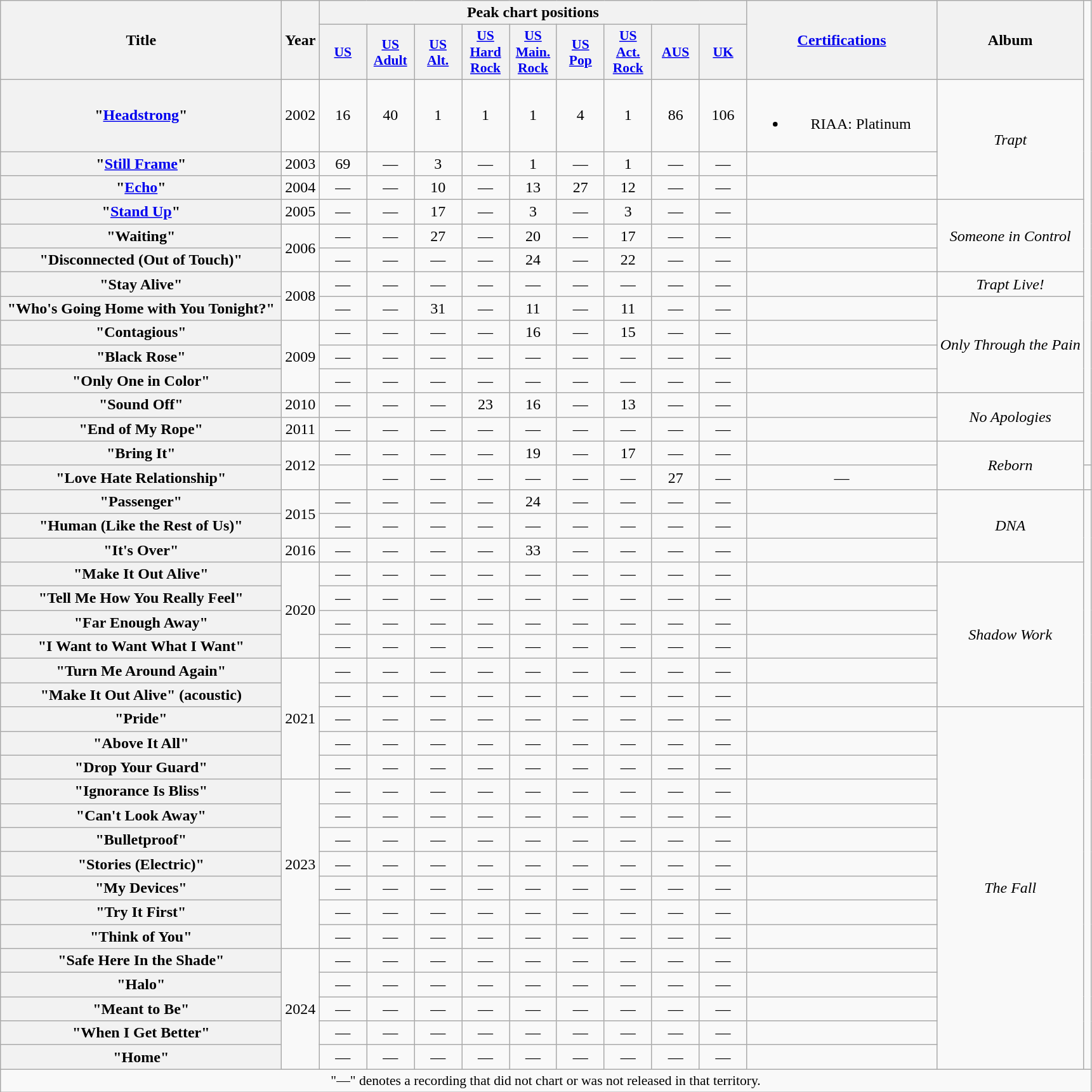<table class="wikitable plainrowheaders" style="text-align:center;">
<tr>
<th scope="col" rowspan="2" style="width:18em;">Title</th>
<th scope="col" rowspan="2">Year</th>
<th scope="col" colspan="9">Peak chart positions</th>
<th scope="col" rowspan="2" style="width:12em;"><a href='#'>Certifications</a></th>
<th scope="col" rowspan="2">Album</th>
</tr>
<tr>
<th scope="col" style="width:3em;font-size:90%;"><a href='#'>US</a><br></th>
<th scope="col" style="width:3em;font-size:90%;"><a href='#'>US<br>Adult</a><br></th>
<th scope="col" style="width:3em;font-size:90%;"><a href='#'>US<br>Alt.</a><br></th>
<th scope="col" style="width:3em;font-size:90%;"><a href='#'>US<br>Hard Rock</a><br></th>
<th scope="col" style="width:3em;font-size:90%;"><a href='#'>US<br>Main. Rock</a><br></th>
<th scope="col" style="width:3em;font-size:90%;"><a href='#'>US<br>Pop</a><br></th>
<th scope="col" style="width:3em;font-size:90%;"><a href='#'>US<br>Act. Rock</a><br></th>
<th scope="col" style="width:3em;font-size:90%;"><a href='#'>AUS</a><br></th>
<th scope="col" style="width:3em;font-size:90%;"><a href='#'>UK</a><br></th>
</tr>
<tr>
<th scope="row">"<a href='#'>Headstrong</a>"</th>
<td>2002</td>
<td>16</td>
<td>40</td>
<td>1</td>
<td>1</td>
<td>1</td>
<td>4</td>
<td>1</td>
<td>86</td>
<td>106</td>
<td><br><ul><li>RIAA: Platinum</li></ul></td>
<td rowspan="3"><em>Trapt</em></td>
</tr>
<tr>
<th scope="row">"<a href='#'>Still Frame</a>"</th>
<td>2003</td>
<td>69</td>
<td>—</td>
<td>3</td>
<td>—</td>
<td>1</td>
<td>—</td>
<td>1</td>
<td>—</td>
<td>—</td>
<td></td>
</tr>
<tr>
<th scope="row">"<a href='#'>Echo</a>"</th>
<td>2004</td>
<td>—</td>
<td>—</td>
<td>10</td>
<td>—</td>
<td>13</td>
<td>27</td>
<td>12</td>
<td>—</td>
<td>—</td>
<td></td>
</tr>
<tr>
<th scope="row">"<a href='#'>Stand Up</a>"</th>
<td>2005</td>
<td>—</td>
<td>—</td>
<td>17</td>
<td>—</td>
<td>3</td>
<td>—</td>
<td>3</td>
<td>—</td>
<td>—</td>
<td></td>
<td rowspan="3"><em>Someone in Control</em></td>
</tr>
<tr>
<th scope="row">"Waiting"</th>
<td rowspan="2">2006</td>
<td>—</td>
<td>—</td>
<td>27</td>
<td>—</td>
<td>20</td>
<td>—</td>
<td>17</td>
<td>—</td>
<td>—</td>
<td></td>
</tr>
<tr>
<th scope="row">"Disconnected (Out of Touch)"</th>
<td>—</td>
<td>—</td>
<td>—</td>
<td>—</td>
<td>24</td>
<td>—</td>
<td>22</td>
<td>—</td>
<td>—</td>
<td></td>
</tr>
<tr>
<th scope="row">"Stay Alive"</th>
<td rowspan="2">2008</td>
<td>—</td>
<td>—</td>
<td>—</td>
<td>—</td>
<td>—</td>
<td>—</td>
<td>—</td>
<td>—</td>
<td>—</td>
<td></td>
<td><em>Trapt Live!</em></td>
</tr>
<tr>
<th scope="row">"Who's Going Home with You Tonight?"</th>
<td>—</td>
<td>—</td>
<td>31</td>
<td>—</td>
<td>11</td>
<td>—</td>
<td>11</td>
<td>—</td>
<td>—</td>
<td></td>
<td rowspan="4"><em>Only Through the Pain</em></td>
</tr>
<tr>
<th scope="row">"Contagious"</th>
<td rowspan="3">2009</td>
<td>—</td>
<td>—</td>
<td>—</td>
<td>—</td>
<td>16</td>
<td>—</td>
<td>15</td>
<td>—</td>
<td>—</td>
<td></td>
</tr>
<tr>
<th scope="row">"Black Rose"</th>
<td>—</td>
<td>—</td>
<td>—</td>
<td>—</td>
<td>—</td>
<td>—</td>
<td>—</td>
<td>—</td>
<td>—</td>
<td></td>
</tr>
<tr>
<th scope="row">"Only One in Color"</th>
<td>—</td>
<td>—</td>
<td>—</td>
<td>—</td>
<td>—</td>
<td>—</td>
<td>—</td>
<td>—</td>
<td>—</td>
<td></td>
</tr>
<tr>
<th scope="row">"Sound Off"</th>
<td>2010</td>
<td>—</td>
<td>—</td>
<td>—</td>
<td>23</td>
<td>16</td>
<td>—</td>
<td>13</td>
<td>—</td>
<td>—</td>
<td></td>
<td rowspan="2"><em>No Apologies</em></td>
</tr>
<tr>
<th scope="row">"End of My Rope"</th>
<td>2011</td>
<td>—</td>
<td>—</td>
<td>—</td>
<td>—</td>
<td>—</td>
<td>—</td>
<td>—</td>
<td>—</td>
<td>—</td>
<td></td>
</tr>
<tr>
<th scope="row">"Bring It"</th>
<td rowspan="2">2012</td>
<td>—</td>
<td>—</td>
<td>—</td>
<td>—</td>
<td>19</td>
<td>—</td>
<td>17</td>
<td>—</td>
<td>—</td>
<td></td>
<td rowspan="2"><em>Reborn</em></td>
</tr>
<tr>
<th scope="row">"Love Hate Relationship" </th>
<td></td>
<td>—</td>
<td>—</td>
<td>—</td>
<td>—</td>
<td>—</td>
<td>—</td>
<td>27</td>
<td>—</td>
<td>—</td>
<td></td>
</tr>
<tr>
<th scope="row">"Passenger"</th>
<td rowspan="2">2015</td>
<td>—</td>
<td>—</td>
<td>—</td>
<td>—</td>
<td>24</td>
<td>—</td>
<td>—</td>
<td>—</td>
<td>—</td>
<td></td>
<td rowspan="3"><em>DNA</em></td>
</tr>
<tr>
<th scope="row">"Human (Like the Rest of Us)"</th>
<td>—</td>
<td>—</td>
<td>—</td>
<td>—</td>
<td>—</td>
<td>—</td>
<td>—</td>
<td>—</td>
<td>—</td>
<td></td>
</tr>
<tr>
<th scope="row">"It's Over"</th>
<td>2016</td>
<td>—</td>
<td>—</td>
<td>—</td>
<td>—</td>
<td>33</td>
<td>—</td>
<td>—</td>
<td>—</td>
<td>—</td>
<td></td>
</tr>
<tr>
<th scope="row">"Make It Out Alive"</th>
<td rowspan="4">2020</td>
<td>—</td>
<td>—</td>
<td>—</td>
<td>—</td>
<td>—</td>
<td>—</td>
<td>—</td>
<td>—</td>
<td>—</td>
<td></td>
<td rowspan="6"><em>Shadow Work</em></td>
</tr>
<tr>
<th scope="row">"Tell Me How You Really Feel"</th>
<td>—</td>
<td>—</td>
<td>—</td>
<td>—</td>
<td>—</td>
<td>—</td>
<td>—</td>
<td>—</td>
<td>—</td>
<td></td>
</tr>
<tr>
<th scope="row">"Far Enough Away"</th>
<td>—</td>
<td>—</td>
<td>—</td>
<td>—</td>
<td>—</td>
<td>—</td>
<td>—</td>
<td>—</td>
<td>—</td>
<td></td>
</tr>
<tr>
<th scope="row">"I Want to Want What I Want"</th>
<td>—</td>
<td>—</td>
<td>—</td>
<td>—</td>
<td>—</td>
<td>—</td>
<td>—</td>
<td>—</td>
<td>—</td>
<td></td>
</tr>
<tr>
<th scope="row">"Turn Me Around Again"</th>
<td rowspan="5">2021</td>
<td>—</td>
<td>—</td>
<td>—</td>
<td>—</td>
<td>—</td>
<td>—</td>
<td>—</td>
<td>—</td>
<td>—</td>
<td></td>
</tr>
<tr>
<th scope="row">"Make It Out Alive" (acoustic)</th>
<td>—</td>
<td>—</td>
<td>—</td>
<td>—</td>
<td>—</td>
<td>—</td>
<td>—</td>
<td>—</td>
<td>—</td>
<td></td>
</tr>
<tr>
<th scope="row">"Pride"</th>
<td>—</td>
<td>—</td>
<td>—</td>
<td>—</td>
<td>—</td>
<td>—</td>
<td>—</td>
<td>—</td>
<td>—</td>
<td></td>
<td rowspan="15"><em>The Fall</em></td>
</tr>
<tr>
<th scope="row">"Above It All"</th>
<td>—</td>
<td>—</td>
<td>—</td>
<td>—</td>
<td>—</td>
<td>—</td>
<td>—</td>
<td>—</td>
<td>—</td>
<td></td>
</tr>
<tr>
<th scope="row">"Drop Your Guard"</th>
<td>—</td>
<td>—</td>
<td>—</td>
<td>—</td>
<td>—</td>
<td>—</td>
<td>—</td>
<td>—</td>
<td>—</td>
<td></td>
</tr>
<tr>
<th scope="row">"Ignorance Is Bliss"</th>
<td rowspan="7">2023</td>
<td>—</td>
<td>—</td>
<td>—</td>
<td>—</td>
<td>—</td>
<td>—</td>
<td>—</td>
<td>—</td>
<td>—</td>
<td></td>
</tr>
<tr>
<th scope="row">"Can't Look Away"</th>
<td>—</td>
<td>—</td>
<td>—</td>
<td>—</td>
<td>—</td>
<td>—</td>
<td>—</td>
<td>—</td>
<td>—</td>
<td></td>
</tr>
<tr>
<th scope="row">"Bulletproof"</th>
<td>—</td>
<td>—</td>
<td>—</td>
<td>—</td>
<td>—</td>
<td>—</td>
<td>—</td>
<td>—</td>
<td>—</td>
<td></td>
</tr>
<tr>
<th scope="row">"Stories (Electric)"</th>
<td>—</td>
<td>—</td>
<td>—</td>
<td>—</td>
<td>—</td>
<td>—</td>
<td>—</td>
<td>—</td>
<td>—</td>
<td></td>
</tr>
<tr>
<th scope="row">"My Devices"</th>
<td>—</td>
<td>—</td>
<td>—</td>
<td>—</td>
<td>—</td>
<td>—</td>
<td>—</td>
<td>—</td>
<td>—</td>
<td></td>
</tr>
<tr>
<th scope="row">"Try It First"</th>
<td>—</td>
<td>—</td>
<td>—</td>
<td>—</td>
<td>—</td>
<td>—</td>
<td>—</td>
<td>—</td>
<td>—</td>
<td></td>
</tr>
<tr>
<th scope="row">"Think of You"</th>
<td>—</td>
<td>—</td>
<td>—</td>
<td>—</td>
<td>—</td>
<td>—</td>
<td>—</td>
<td>—</td>
<td>—</td>
<td></td>
</tr>
<tr>
<th scope="row">"Safe Here In the Shade"</th>
<td rowspan="5">2024</td>
<td>—</td>
<td>—</td>
<td>—</td>
<td>—</td>
<td>—</td>
<td>—</td>
<td>—</td>
<td>—</td>
<td>—</td>
<td></td>
</tr>
<tr>
<th scope="row">"Halo"</th>
<td>—</td>
<td>—</td>
<td>—</td>
<td>—</td>
<td>—</td>
<td>—</td>
<td>—</td>
<td>—</td>
<td>—</td>
<td></td>
</tr>
<tr>
<th scope="row">"Meant to Be"</th>
<td>—</td>
<td>—</td>
<td>—</td>
<td>—</td>
<td>—</td>
<td>—</td>
<td>—</td>
<td>—</td>
<td>—</td>
<td></td>
</tr>
<tr>
<th scope="row">"When I Get Better"</th>
<td>—</td>
<td>—</td>
<td>—</td>
<td>—</td>
<td>—</td>
<td>—</td>
<td>—</td>
<td>—</td>
<td>—</td>
<td></td>
</tr>
<tr>
<th scope="row">"Home"</th>
<td>—</td>
<td>—</td>
<td>—</td>
<td>—</td>
<td>—</td>
<td>—</td>
<td>—</td>
<td>—</td>
<td>—</td>
<td></td>
</tr>
<tr>
<td colspan="14" style="font-size:90%">"—" denotes a recording that did not chart or was not released in that territory.</td>
</tr>
</table>
